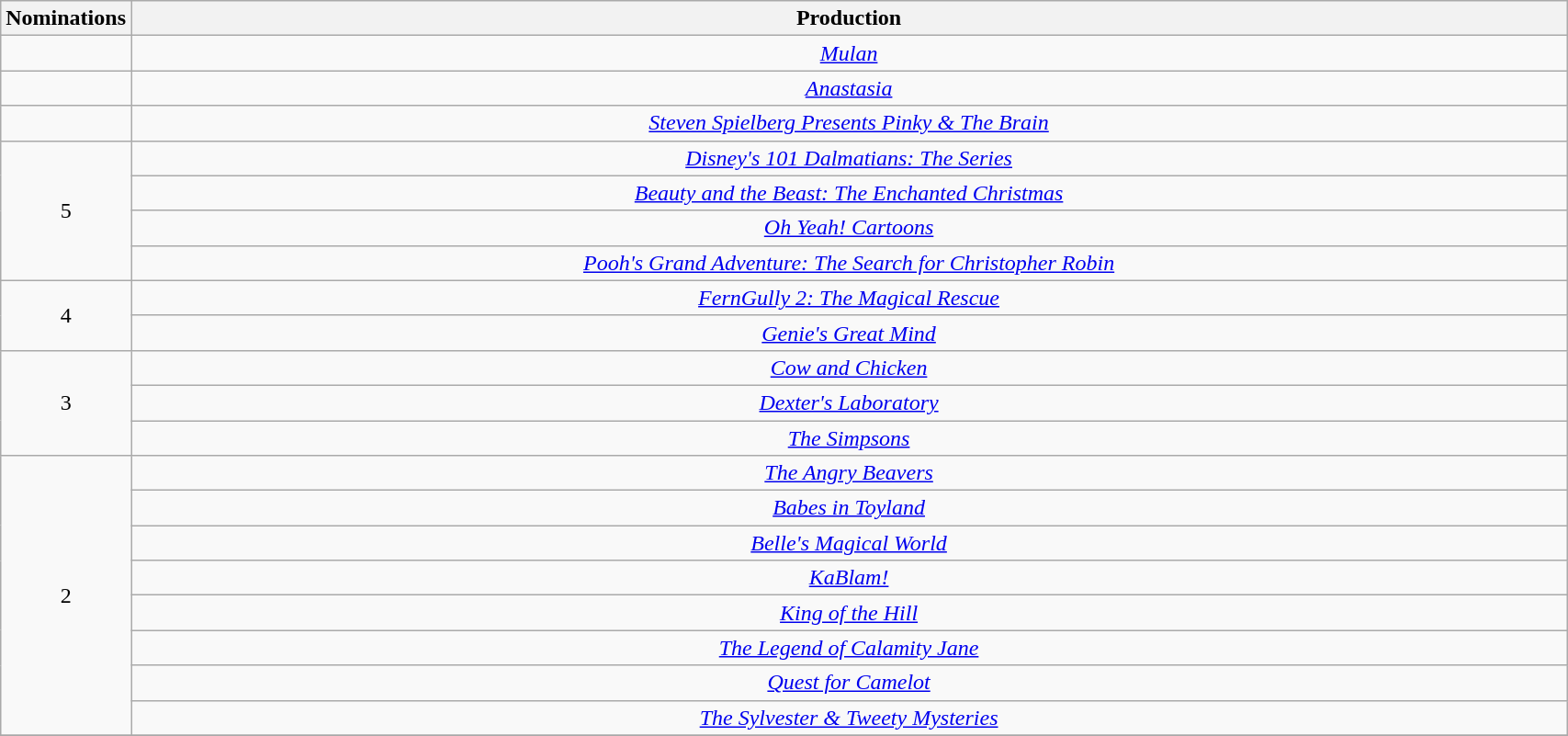<table class="wikitable" style="text-align:center; width:90%">
<tr>
<th scope="col" style="width:55px;">Nominations</th>
<th scope="col" style="text-align:center;">Production</th>
</tr>
<tr>
<td></td>
<td><em><a href='#'>Mulan</a></em></td>
</tr>
<tr>
<td></td>
<td><em><a href='#'>Anastasia</a></em></td>
</tr>
<tr>
<td></td>
<td><em><a href='#'>Steven Spielberg Presents Pinky & The Brain</a></em></td>
</tr>
<tr>
<td rowspan=4 style="text-align:center">5</td>
<td><em><a href='#'>Disney's 101 Dalmatians: The Series</a></em></td>
</tr>
<tr>
<td><em><a href='#'>Beauty and the Beast: The Enchanted Christmas</a></em></td>
</tr>
<tr>
<td><em><a href='#'>Oh Yeah! Cartoons</a></em></td>
</tr>
<tr>
<td><em><a href='#'>Pooh's Grand Adventure: The Search for Christopher Robin</a></em></td>
</tr>
<tr>
<td rowspan=2 style="text-align:center">4</td>
<td><em><a href='#'>FernGully 2: The Magical Rescue</a></em></td>
</tr>
<tr>
<td><em><a href='#'>Genie's Great Mind</a></em></td>
</tr>
<tr>
<td rowspan=3 style="text-align:center">3</td>
<td><em><a href='#'>Cow and Chicken</a></em></td>
</tr>
<tr>
<td><em><a href='#'>Dexter's Laboratory</a></em></td>
</tr>
<tr>
<td><em><a href='#'>The Simpsons</a></em></td>
</tr>
<tr>
<td rowspan=8 style="text-align:center">2</td>
<td><em><a href='#'>The Angry Beavers</a></em></td>
</tr>
<tr>
<td><em><a href='#'>Babes in Toyland</a></em></td>
</tr>
<tr>
<td><em><a href='#'>Belle's Magical World</a></em></td>
</tr>
<tr>
<td><em><a href='#'>KaBlam!</a></em></td>
</tr>
<tr>
<td><em><a href='#'>King of the Hill</a></em></td>
</tr>
<tr>
<td><em><a href='#'>The Legend of Calamity Jane</a></em></td>
</tr>
<tr>
<td><em><a href='#'>Quest for Camelot</a></em></td>
</tr>
<tr>
<td><em><a href='#'>The Sylvester & Tweety Mysteries</a></em></td>
</tr>
<tr>
</tr>
</table>
